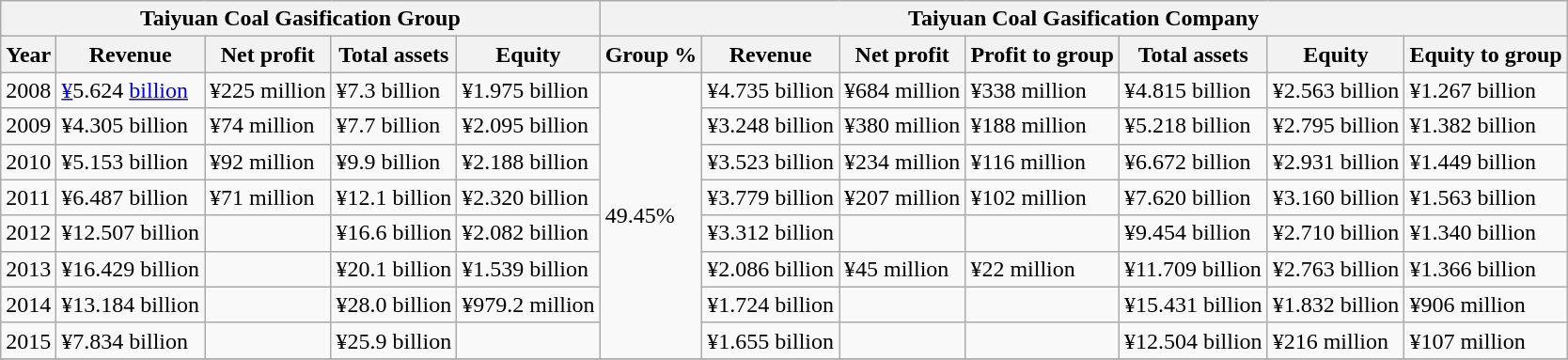<table class="wikitable" border="1">
<tr>
<th colspan=5>Taiyuan Coal Gasification Group</th>
<th colspan=7>Taiyuan Coal Gasification Company</th>
</tr>
<tr>
<th>Year</th>
<th>Revenue</th>
<th>Net profit</th>
<th>Total assets</th>
<th>Equity</th>
<th>Group %</th>
<th>Revenue</th>
<th>Net profit</th>
<th>Profit to group</th>
<th>Total assets</th>
<th>Equity</th>
<th>Equity to group</th>
</tr>
<tr>
<td>2008</td>
<td><a href='#'>¥</a>5.624 <a href='#'>billion</a></td>
<td>¥225 million</td>
<td>¥7.3 billion</td>
<td>¥1.975 billion</td>
<td rowspan=8>49.45%</td>
<td> ¥4.735 billion</td>
<td> ¥684 million</td>
<td> ¥338 million</td>
<td> ¥4.815 billion</td>
<td> ¥2.563 billion</td>
<td> ¥1.267 billion</td>
</tr>
<tr>
<td>2009</td>
<td> ¥4.305 billion</td>
<td> ¥74 million</td>
<td> ¥7.7 billion</td>
<td> ¥2.095 billion</td>
<td> ¥3.248 billion</td>
<td> ¥380 million</td>
<td> ¥188 million</td>
<td> ¥5.218 billion</td>
<td> ¥2.795 billion</td>
<td> ¥1.382 billion</td>
</tr>
<tr>
<td>2010</td>
<td> ¥5.153 billion</td>
<td> ¥92 million</td>
<td> ¥9.9 billion</td>
<td> ¥2.188 billion</td>
<td> ¥3.523 billion</td>
<td> ¥234 million</td>
<td> ¥116 million</td>
<td> ¥6.672 billion</td>
<td> ¥2.931 billion</td>
<td> ¥1.449 billion</td>
</tr>
<tr>
<td>2011</td>
<td> ¥6.487 billion</td>
<td> ¥71 million</td>
<td> ¥12.1 billion</td>
<td> ¥2.320 billion</td>
<td> ¥3.779 billion</td>
<td> ¥207 million</td>
<td> ¥102 million</td>
<td> ¥7.620 billion</td>
<td> ¥3.160 billion</td>
<td> ¥1.563 billion</td>
</tr>
<tr>
<td>2012</td>
<td> ¥12.507 billion</td>
<td> </td>
<td> ¥16.6 billion</td>
<td> ¥2.082 billion</td>
<td> ¥3.312 billion</td>
<td> </td>
<td> </td>
<td> ¥9.454 billion</td>
<td> ¥2.710 billion</td>
<td> ¥1.340 billion</td>
</tr>
<tr>
<td>2013</td>
<td> ¥16.429 billion</td>
<td> </td>
<td> ¥20.1 billion</td>
<td> ¥1.539 billion</td>
<td> ¥2.086 billion</td>
<td> ¥45 million</td>
<td> ¥22 million</td>
<td> ¥11.709 billion</td>
<td> ¥2.763 billion</td>
<td> ¥1.366 billion</td>
</tr>
<tr>
<td>2014</td>
<td> ¥13.184 billion</td>
<td> </td>
<td> ¥28.0 billion</td>
<td> ¥979.2 million</td>
<td> ¥1.724 billion</td>
<td> </td>
<td> </td>
<td> ¥15.431 billion</td>
<td> ¥1.832 billion</td>
<td> ¥906 million</td>
</tr>
<tr>
<td>2015</td>
<td> ¥7.834 billion</td>
<td> </td>
<td> ¥25.9 billion</td>
<td> </td>
<td> ¥1.655 billion</td>
<td> </td>
<td> </td>
<td> ¥12.504 billion</td>
<td> ¥216 million</td>
<td> ¥107 million</td>
</tr>
<tr>
</tr>
</table>
